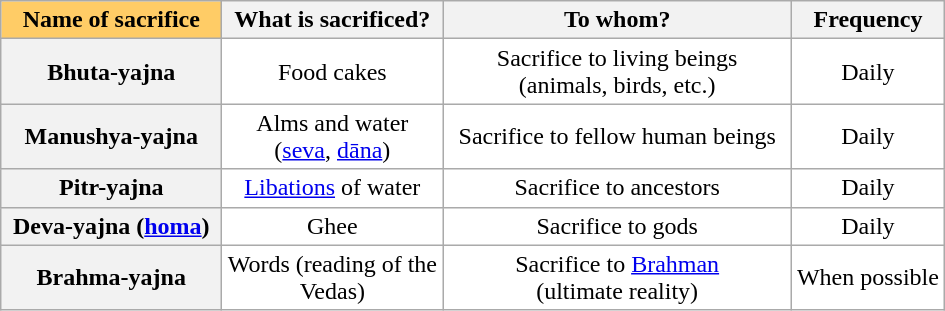<table class="wikitable" align=center style = " background: transparent; ">
<tr style="text-align: center;">
<th style="background: #ffcc66;" width= 140px>Name of sacrifice</th>
<th width= 140px>What is sacrificed?</th>
<th width= 225px>To whom?</th>
<th>Frequency</th>
</tr>
<tr style="text-align: center;">
<th>Bhuta-yajna</th>
<td>Food cakes</td>
<td>Sacrifice to living beings<br>(animals, birds, etc.)</td>
<td>Daily</td>
</tr>
<tr style="text-align: center;">
<th>Manushya-yajna</th>
<td>Alms and water<br>(<a href='#'>seva</a>, <a href='#'>dāna</a>)</td>
<td>Sacrifice to fellow human beings</td>
<td>Daily</td>
</tr>
<tr style="text-align: center;">
<th>Pitr-yajna</th>
<td><a href='#'>Libations</a> of water</td>
<td>Sacrifice to ancestors</td>
<td>Daily</td>
</tr>
<tr style="text-align: center;">
<th>Deva-yajna (<a href='#'>homa</a>)</th>
<td>Ghee</td>
<td>Sacrifice to gods</td>
<td>Daily</td>
</tr>
<tr style="text-align: center;">
<th>Brahma-yajna</th>
<td>Words (reading of the Vedas)</td>
<td>Sacrifice to <a href='#'>Brahman</a><br>(ultimate reality)</td>
<td>When possible</td>
</tr>
</table>
